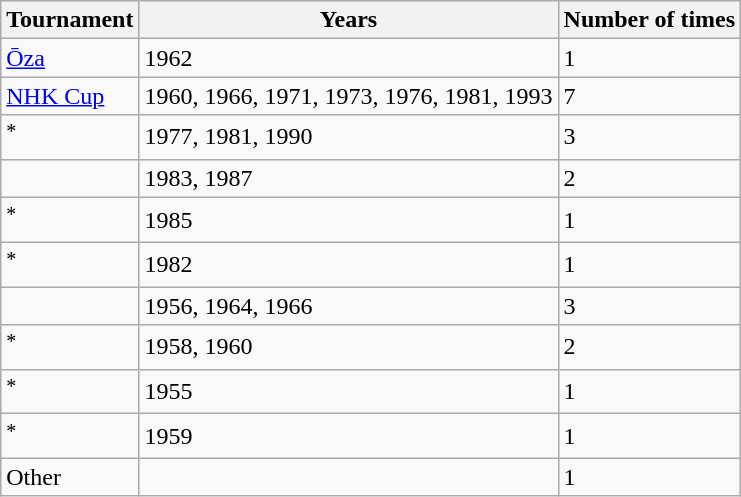<table class="wikitable">
<tr>
<th>Tournament</th>
<th>Years</th>
<th>Number of times</th>
</tr>
<tr>
<td><a href='#'>Ōza</a></td>
<td>1962</td>
<td>1</td>
</tr>
<tr>
<td><a href='#'>NHK Cup</a></td>
<td>1960, 1966, 1971, 1973, 1976, 1981, 1993</td>
<td>7</td>
</tr>
<tr>
<td><sup>*</sup></td>
<td>1977, 1981, 1990</td>
<td>3</td>
</tr>
<tr>
<td></td>
<td>1983, 1987</td>
<td>2</td>
</tr>
<tr>
<td><sup>*</sup></td>
<td>1985</td>
<td>1</td>
</tr>
<tr>
<td><sup>*</sup></td>
<td>1982</td>
<td>1</td>
</tr>
<tr>
<td></td>
<td>1956, 1964, 1966</td>
<td>3</td>
</tr>
<tr>
<td><sup>*</sup></td>
<td>1958, 1960</td>
<td>2</td>
</tr>
<tr>
<td><sup>*</sup></td>
<td>1955</td>
<td>1</td>
</tr>
<tr>
<td><sup>*</sup></td>
<td>1959</td>
<td>1</td>
</tr>
<tr>
<td>Other</td>
<td></td>
<td>1</td>
</tr>
</table>
